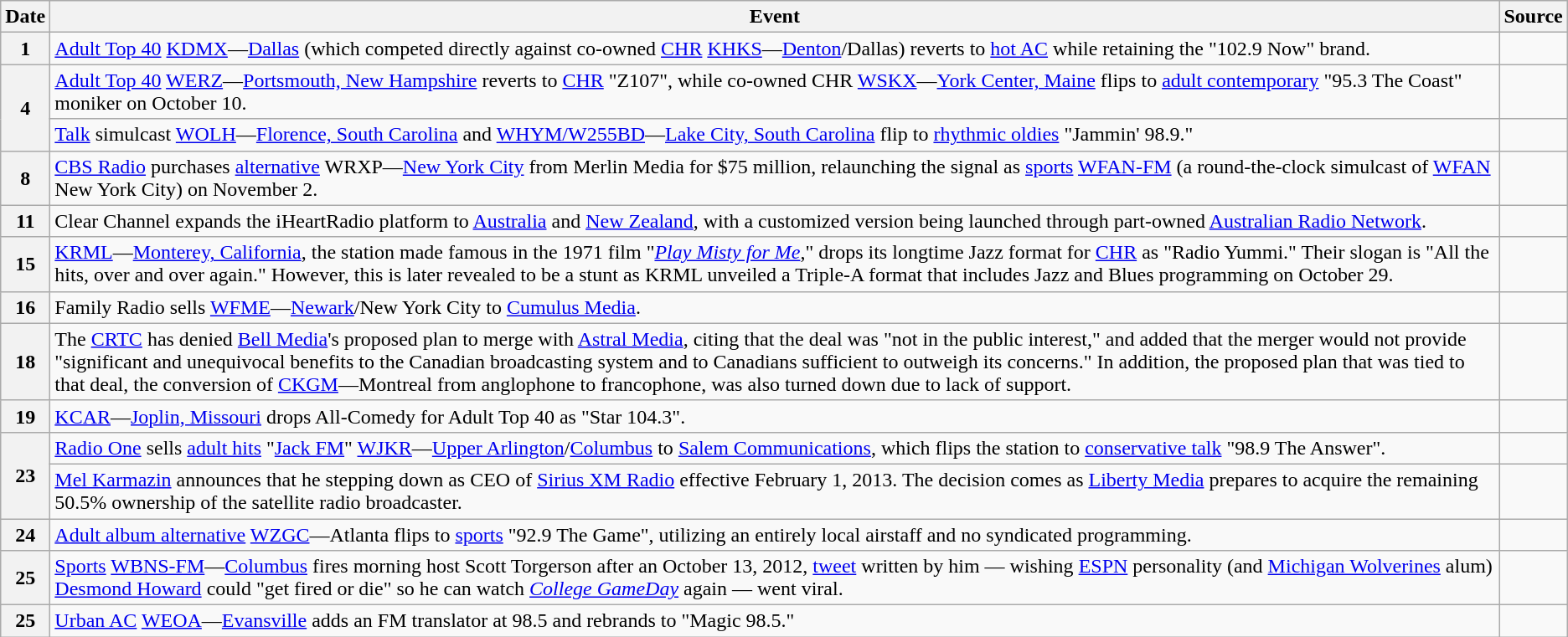<table class=wikitable>
<tr>
<th>Date</th>
<th>Event</th>
<th>Source</th>
</tr>
<tr>
<th>1</th>
<td><a href='#'>Adult Top 40</a> <a href='#'>KDMX</a>—<a href='#'>Dallas</a> (which competed directly against co-owned <a href='#'>CHR</a> <a href='#'>KHKS</a>—<a href='#'>Denton</a>/Dallas) reverts to <a href='#'>hot AC</a> while retaining the "102.9 Now" brand.</td>
<td></td>
</tr>
<tr>
<th rowspan="2">4</th>
<td><a href='#'>Adult Top 40</a> <a href='#'>WERZ</a>—<a href='#'>Portsmouth, New Hampshire</a> reverts to <a href='#'>CHR</a> "Z107", while co-owned CHR <a href='#'>WSKX</a>—<a href='#'>York Center, Maine</a> flips to <a href='#'>adult contemporary</a> "95.3 The Coast" moniker on October 10.</td>
<td></td>
</tr>
<tr>
<td><a href='#'>Talk</a> simulcast <a href='#'>WOLH</a>—<a href='#'>Florence, South Carolina</a> and <a href='#'>WHYM/W255BD</a>—<a href='#'>Lake City, South Carolina</a> flip to <a href='#'>rhythmic oldies</a> "Jammin' 98.9."</td>
<td></td>
</tr>
<tr>
<th>8</th>
<td><a href='#'>CBS Radio</a> purchases <a href='#'>alternative</a> WRXP—<a href='#'>New York City</a> from Merlin Media for $75 million, relaunching the signal as <a href='#'>sports</a> <a href='#'>WFAN-FM</a> (a round-the-clock simulcast of <a href='#'>WFAN</a> New York City) on November 2.</td>
<td></td>
</tr>
<tr>
<th>11</th>
<td>Clear Channel expands the iHeartRadio platform to <a href='#'>Australia</a> and <a href='#'>New Zealand</a>, with a customized version being launched through part-owned <a href='#'>Australian Radio Network</a>.</td>
<td></td>
</tr>
<tr>
<th>15</th>
<td><a href='#'>KRML</a>—<a href='#'>Monterey, California</a>, the station made famous in the 1971 film "<em><a href='#'>Play Misty for Me</a></em>," drops its longtime Jazz format for <a href='#'>CHR</a> as "Radio Yummi." Their slogan is "All the hits, over and over again." However, this is later revealed to be a stunt as KRML unveiled a Triple-A format that includes Jazz and Blues programming on October 29.</td>
<td></td>
</tr>
<tr>
<th>16</th>
<td>Family Radio sells <a href='#'>WFME</a>—<a href='#'>Newark</a>/New York City to <a href='#'>Cumulus Media</a>.</td>
<td></td>
</tr>
<tr>
<th>18</th>
<td>The <a href='#'>CRTC</a> has denied <a href='#'>Bell Media</a>'s proposed plan to merge with <a href='#'>Astral Media</a>, citing that the deal was "not in the public interest," and added that the merger would not provide "significant and unequivocal benefits to the Canadian broadcasting system and to Canadians sufficient to outweigh its concerns." In addition, the proposed plan that was tied to that deal, the conversion of <a href='#'>CKGM</a>—Montreal from anglophone to francophone, was also turned down due to lack of support.</td>
<td></td>
</tr>
<tr>
<th>19</th>
<td><a href='#'>KCAR</a>—<a href='#'>Joplin, Missouri</a> drops All-Comedy for Adult Top 40 as "Star 104.3".</td>
<td></td>
</tr>
<tr>
<th rowspan="2">23</th>
<td><a href='#'>Radio One</a> sells <a href='#'>adult hits</a> "<a href='#'>Jack FM</a>" <a href='#'>WJKR</a>—<a href='#'>Upper Arlington</a>/<a href='#'>Columbus</a> to <a href='#'>Salem Communications</a>, which flips the station to <a href='#'>conservative talk</a> "98.9 The Answer".</td>
<td></td>
</tr>
<tr>
<td><a href='#'>Mel Karmazin</a> announces that he stepping down as CEO of <a href='#'>Sirius XM Radio</a> effective February 1, 2013. The decision comes as <a href='#'>Liberty Media</a> prepares to acquire the remaining 50.5% ownership of the satellite radio broadcaster.</td>
<td></td>
</tr>
<tr>
<th>24</th>
<td><a href='#'>Adult album alternative</a> <a href='#'>WZGC</a>—Atlanta flips to <a href='#'>sports</a> "92.9 The Game", utilizing an entirely local airstaff and no syndicated programming.</td>
<td></td>
</tr>
<tr>
<th>25</th>
<td><a href='#'>Sports</a> <a href='#'>WBNS-FM</a>—<a href='#'>Columbus</a> fires morning host Scott Torgerson after an October 13, 2012, <a href='#'>tweet</a> written by him — wishing <a href='#'>ESPN</a> personality (and <a href='#'>Michigan Wolverines</a> alum) <a href='#'>Desmond Howard</a> could "get fired or die" so he can watch <em><a href='#'>College GameDay</a></em> again — went viral.</td>
<td></td>
</tr>
<tr>
<th>25</th>
<td><a href='#'>Urban AC</a> <a href='#'>WEOA</a>—<a href='#'>Evansville</a> adds an FM translator at 98.5 and rebrands to "Magic 98.5."</td>
<td></td>
</tr>
</table>
